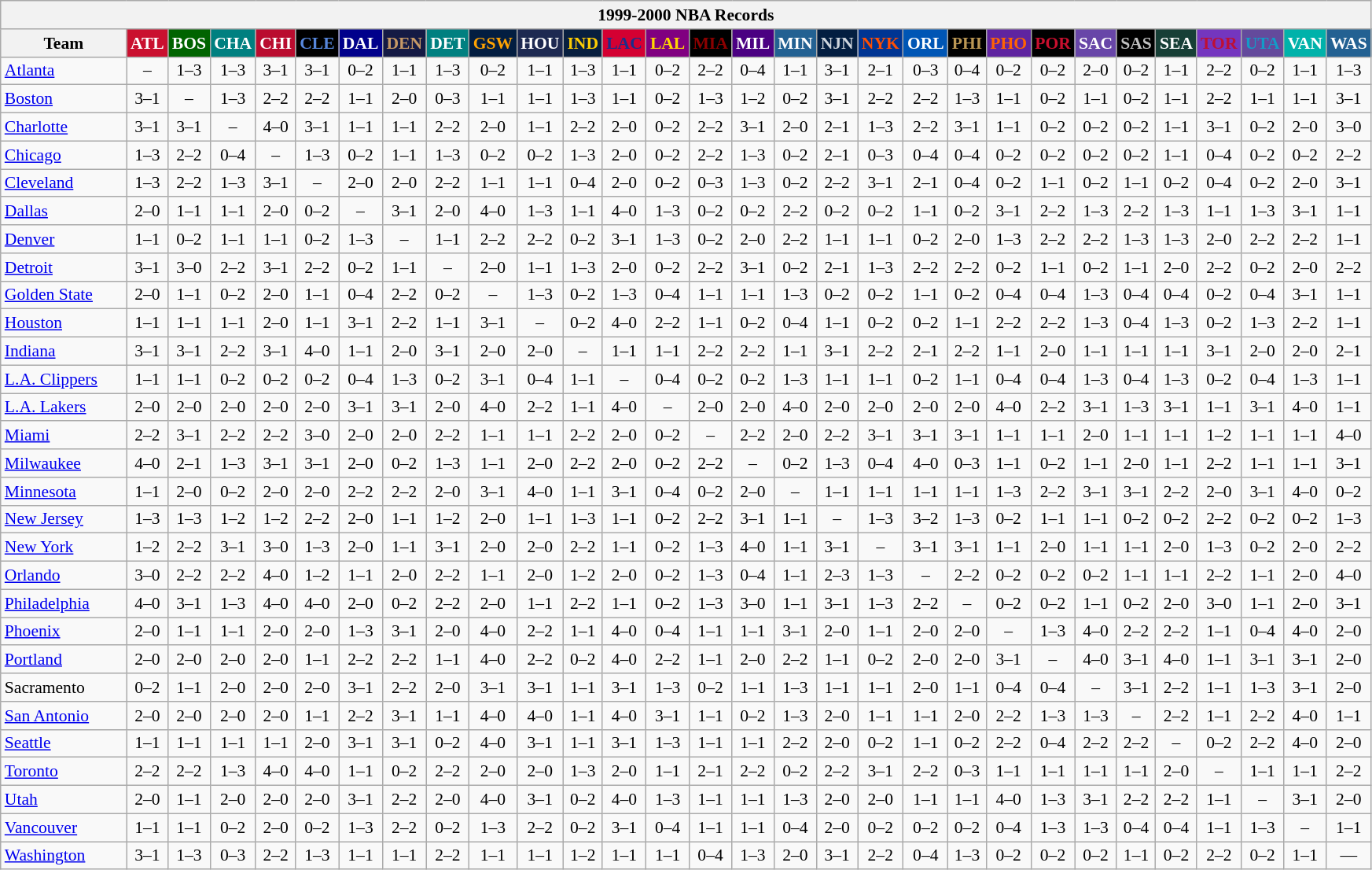<table class="wikitable" style="font-size:90%; text-align:center;">
<tr>
<th colspan=30>1999-2000 NBA Records</th>
</tr>
<tr>
<th width=100>Team</th>
<th style="background:#CA102F;color:#FFFFFF;width=35">ATL</th>
<th style="background:#006400;color:#FFFFFF;width=35">BOS</th>
<th style="background:#008080;color:#FFFFFF;width=35">CHA</th>
<th style="background:#BA0C2F;color:#FFFFFF;width=35">CHI</th>
<th style="background:#000000;color:#5787DC;width=35">CLE</th>
<th style="background:#00008B;color:#FFFFFF;width=35">DAL</th>
<th style="background:#141A44;color:#C69966;width=35">DEN</th>
<th style="background:#008080;color:#FFFFFF;width=35">DET</th>
<th style="background:#031E41;color:#FEA302;width=35">GSW</th>
<th style="background:#1D2951;color:#FFFFFF;width=35">HOU</th>
<th style="background:#081F3F;color:#FDCC04;width=35">IND</th>
<th style="background:#D40032;color:#1A2E8B;width=35">LAC</th>
<th style="background:#800080;color:#FFD700;width=35">LAL</th>
<th style="background:#000000;color:#8B0000;width=35">MIA</th>
<th style="background:#4B0082;color:#FFFFFF;width=35">MIL</th>
<th style="background:#236192;color:#FFFFFF;width=35">MIN</th>
<th style="background:#031E41;color:#CED5DD;width=35">NJN</th>
<th style="background:#003593;color:#FF4F03;width=35">NYK</th>
<th style="background:#0056B5;color:#FFFFFF;width=35">ORL</th>
<th style="background:#000000;color:#BB9754;width=35">PHI</th>
<th style="background:#5F24A0;color:#FF6303;width=35">PHO</th>
<th style="background:#000000;color:#C90F2E;width=35">POR</th>
<th style="background:#6846A8;color:#FFFFFF;width=35">SAC</th>
<th style="background:#000000;color:#C0C0C0;width=35">SAS</th>
<th style="background:#173F36;color:#FFFFFF;width=35">SEA</th>
<th style="background:#7436BF;color:#BE0F34;width=35">TOR</th>
<th style="background:#644A9C;color:#149BC7;width=35">UTA</th>
<th style="background:#00B2AA;color:#FFFFFF;width=35">VAN</th>
<th style="background:#236192;color:#FFFFFF;width=35">WAS</th>
</tr>
<tr>
<td style="text-align:left;"><a href='#'>Atlanta</a></td>
<td>–</td>
<td>1–3</td>
<td>1–3</td>
<td>3–1</td>
<td>3–1</td>
<td>0–2</td>
<td>1–1</td>
<td>1–3</td>
<td>0–2</td>
<td>1–1</td>
<td>1–3</td>
<td>1–1</td>
<td>0–2</td>
<td>2–2</td>
<td>0–4</td>
<td>1–1</td>
<td>3–1</td>
<td>2–1</td>
<td>0–3</td>
<td>0–4</td>
<td>0–2</td>
<td>0–2</td>
<td>2–0</td>
<td>0–2</td>
<td>1–1</td>
<td>2–2</td>
<td>0–2</td>
<td>1–1</td>
<td>1–3</td>
</tr>
<tr>
<td style="text-align:left;"><a href='#'>Boston</a></td>
<td>3–1</td>
<td>–</td>
<td>1–3</td>
<td>2–2</td>
<td>2–2</td>
<td>1–1</td>
<td>2–0</td>
<td>0–3</td>
<td>1–1</td>
<td>1–1</td>
<td>1–3</td>
<td>1–1</td>
<td>0–2</td>
<td>1–3</td>
<td>1–2</td>
<td>0–2</td>
<td>3–1</td>
<td>2–2</td>
<td>2–2</td>
<td>1–3</td>
<td>1–1</td>
<td>0–2</td>
<td>1–1</td>
<td>0–2</td>
<td>1–1</td>
<td>2–2</td>
<td>1–1</td>
<td>1–1</td>
<td>3–1</td>
</tr>
<tr>
<td style="text-align:left;"><a href='#'>Charlotte</a></td>
<td>3–1</td>
<td>3–1</td>
<td>–</td>
<td>4–0</td>
<td>3–1</td>
<td>1–1</td>
<td>1–1</td>
<td>2–2</td>
<td>2–0</td>
<td>1–1</td>
<td>2–2</td>
<td>2–0</td>
<td>0–2</td>
<td>2–2</td>
<td>3–1</td>
<td>2–0</td>
<td>2–1</td>
<td>1–3</td>
<td>2–2</td>
<td>3–1</td>
<td>1–1</td>
<td>0–2</td>
<td>0–2</td>
<td>0–2</td>
<td>1–1</td>
<td>3–1</td>
<td>0–2</td>
<td>2–0</td>
<td>3–0</td>
</tr>
<tr>
<td style="text-align:left;"><a href='#'>Chicago</a></td>
<td>1–3</td>
<td>2–2</td>
<td>0–4</td>
<td>–</td>
<td>1–3</td>
<td>0–2</td>
<td>1–1</td>
<td>1–3</td>
<td>0–2</td>
<td>0–2</td>
<td>1–3</td>
<td>2–0</td>
<td>0–2</td>
<td>2–2</td>
<td>1–3</td>
<td>0–2</td>
<td>2–1</td>
<td>0–3</td>
<td>0–4</td>
<td>0–4</td>
<td>0–2</td>
<td>0–2</td>
<td>0–2</td>
<td>0–2</td>
<td>1–1</td>
<td>0–4</td>
<td>0–2</td>
<td>0–2</td>
<td>2–2</td>
</tr>
<tr>
<td style="text-align:left;"><a href='#'>Cleveland</a></td>
<td>1–3</td>
<td>2–2</td>
<td>1–3</td>
<td>3–1</td>
<td>–</td>
<td>2–0</td>
<td>2–0</td>
<td>2–2</td>
<td>1–1</td>
<td>1–1</td>
<td>0–4</td>
<td>2–0</td>
<td>0–2</td>
<td>0–3</td>
<td>1–3</td>
<td>0–2</td>
<td>2–2</td>
<td>3–1</td>
<td>2–1</td>
<td>0–4</td>
<td>0–2</td>
<td>1–1</td>
<td>0–2</td>
<td>1–1</td>
<td>0–2</td>
<td>0–4</td>
<td>0–2</td>
<td>2–0</td>
<td>3–1</td>
</tr>
<tr>
<td style="text-align:left;"><a href='#'>Dallas</a></td>
<td>2–0</td>
<td>1–1</td>
<td>1–1</td>
<td>2–0</td>
<td>0–2</td>
<td>–</td>
<td>3–1</td>
<td>2–0</td>
<td>4–0</td>
<td>1–3</td>
<td>1–1</td>
<td>4–0</td>
<td>1–3</td>
<td>0–2</td>
<td>0–2</td>
<td>2–2</td>
<td>0–2</td>
<td>0–2</td>
<td>1–1</td>
<td>0–2</td>
<td>3–1</td>
<td>2–2</td>
<td>1–3</td>
<td>2–2</td>
<td>1–3</td>
<td>1–1</td>
<td>1–3</td>
<td>3–1</td>
<td>1–1</td>
</tr>
<tr>
<td style="text-align:left;"><a href='#'>Denver</a></td>
<td>1–1</td>
<td>0–2</td>
<td>1–1</td>
<td>1–1</td>
<td>0–2</td>
<td>1–3</td>
<td>–</td>
<td>1–1</td>
<td>2–2</td>
<td>2–2</td>
<td>0–2</td>
<td>3–1</td>
<td>1–3</td>
<td>0–2</td>
<td>2–0</td>
<td>2–2</td>
<td>1–1</td>
<td>1–1</td>
<td>0–2</td>
<td>2–0</td>
<td>1–3</td>
<td>2–2</td>
<td>2–2</td>
<td>1–3</td>
<td>1–3</td>
<td>2–0</td>
<td>2–2</td>
<td>2–2</td>
<td>1–1</td>
</tr>
<tr>
<td style="text-align:left;"><a href='#'>Detroit</a></td>
<td>3–1</td>
<td>3–0</td>
<td>2–2</td>
<td>3–1</td>
<td>2–2</td>
<td>0–2</td>
<td>1–1</td>
<td>–</td>
<td>2–0</td>
<td>1–1</td>
<td>1–3</td>
<td>2–0</td>
<td>0–2</td>
<td>2–2</td>
<td>3–1</td>
<td>0–2</td>
<td>2–1</td>
<td>1–3</td>
<td>2–2</td>
<td>2–2</td>
<td>0–2</td>
<td>1–1</td>
<td>0–2</td>
<td>1–1</td>
<td>2–0</td>
<td>2–2</td>
<td>0–2</td>
<td>2–0</td>
<td>2–2</td>
</tr>
<tr>
<td style="text-align:left;"><a href='#'>Golden State</a></td>
<td>2–0</td>
<td>1–1</td>
<td>0–2</td>
<td>2–0</td>
<td>1–1</td>
<td>0–4</td>
<td>2–2</td>
<td>0–2</td>
<td>–</td>
<td>1–3</td>
<td>0–2</td>
<td>1–3</td>
<td>0–4</td>
<td>1–1</td>
<td>1–1</td>
<td>1–3</td>
<td>0–2</td>
<td>0–2</td>
<td>1–1</td>
<td>0–2</td>
<td>0–4</td>
<td>0–4</td>
<td>1–3</td>
<td>0–4</td>
<td>0–4</td>
<td>0–2</td>
<td>0–4</td>
<td>3–1</td>
<td>1–1</td>
</tr>
<tr>
<td style="text-align:left;"><a href='#'>Houston</a></td>
<td>1–1</td>
<td>1–1</td>
<td>1–1</td>
<td>2–0</td>
<td>1–1</td>
<td>3–1</td>
<td>2–2</td>
<td>1–1</td>
<td>3–1</td>
<td>–</td>
<td>0–2</td>
<td>4–0</td>
<td>2–2</td>
<td>1–1</td>
<td>0–2</td>
<td>0–4</td>
<td>1–1</td>
<td>0–2</td>
<td>0–2</td>
<td>1–1</td>
<td>2–2</td>
<td>2–2</td>
<td>1–3</td>
<td>0–4</td>
<td>1–3</td>
<td>0–2</td>
<td>1–3</td>
<td>2–2</td>
<td>1–1</td>
</tr>
<tr>
<td style="text-align:left;"><a href='#'>Indiana</a></td>
<td>3–1</td>
<td>3–1</td>
<td>2–2</td>
<td>3–1</td>
<td>4–0</td>
<td>1–1</td>
<td>2–0</td>
<td>3–1</td>
<td>2–0</td>
<td>2–0</td>
<td>–</td>
<td>1–1</td>
<td>1–1</td>
<td>2–2</td>
<td>2–2</td>
<td>1–1</td>
<td>3–1</td>
<td>2–2</td>
<td>2–1</td>
<td>2–2</td>
<td>1–1</td>
<td>2–0</td>
<td>1–1</td>
<td>1–1</td>
<td>1–1</td>
<td>3–1</td>
<td>2–0</td>
<td>2–0</td>
<td>2–1</td>
</tr>
<tr>
<td style="text-align:left;"><a href='#'>L.A. Clippers</a></td>
<td>1–1</td>
<td>1–1</td>
<td>0–2</td>
<td>0–2</td>
<td>0–2</td>
<td>0–4</td>
<td>1–3</td>
<td>0–2</td>
<td>3–1</td>
<td>0–4</td>
<td>1–1</td>
<td>–</td>
<td>0–4</td>
<td>0–2</td>
<td>0–2</td>
<td>1–3</td>
<td>1–1</td>
<td>1–1</td>
<td>0–2</td>
<td>1–1</td>
<td>0–4</td>
<td>0–4</td>
<td>1–3</td>
<td>0–4</td>
<td>1–3</td>
<td>0–2</td>
<td>0–4</td>
<td>1–3</td>
<td>1–1</td>
</tr>
<tr>
<td style="text-align:left;"><a href='#'>L.A. Lakers</a></td>
<td>2–0</td>
<td>2–0</td>
<td>2–0</td>
<td>2–0</td>
<td>2–0</td>
<td>3–1</td>
<td>3–1</td>
<td>2–0</td>
<td>4–0</td>
<td>2–2</td>
<td>1–1</td>
<td>4–0</td>
<td>–</td>
<td>2–0</td>
<td>2–0</td>
<td>4–0</td>
<td>2–0</td>
<td>2–0</td>
<td>2–0</td>
<td>2–0</td>
<td>4–0</td>
<td>2–2</td>
<td>3–1</td>
<td>1–3</td>
<td>3–1</td>
<td>1–1</td>
<td>3–1</td>
<td>4–0</td>
<td>1–1</td>
</tr>
<tr>
<td style="text-align:left;"><a href='#'>Miami</a></td>
<td>2–2</td>
<td>3–1</td>
<td>2–2</td>
<td>2–2</td>
<td>3–0</td>
<td>2–0</td>
<td>2–0</td>
<td>2–2</td>
<td>1–1</td>
<td>1–1</td>
<td>2–2</td>
<td>2–0</td>
<td>0–2</td>
<td>–</td>
<td>2–2</td>
<td>2–0</td>
<td>2–2</td>
<td>3–1</td>
<td>3–1</td>
<td>3–1</td>
<td>1–1</td>
<td>1–1</td>
<td>2–0</td>
<td>1–1</td>
<td>1–1</td>
<td>1–2</td>
<td>1–1</td>
<td>1–1</td>
<td>4–0</td>
</tr>
<tr>
<td style="text-align:left;"><a href='#'>Milwaukee</a></td>
<td>4–0</td>
<td>2–1</td>
<td>1–3</td>
<td>3–1</td>
<td>3–1</td>
<td>2–0</td>
<td>0–2</td>
<td>1–3</td>
<td>1–1</td>
<td>2–0</td>
<td>2–2</td>
<td>2–0</td>
<td>0–2</td>
<td>2–2</td>
<td>–</td>
<td>0–2</td>
<td>1–3</td>
<td>0–4</td>
<td>4–0</td>
<td>0–3</td>
<td>1–1</td>
<td>0–2</td>
<td>1–1</td>
<td>2–0</td>
<td>1–1</td>
<td>2–2</td>
<td>1–1</td>
<td>1–1</td>
<td>3–1</td>
</tr>
<tr>
<td style="text-align:left;"><a href='#'>Minnesota</a></td>
<td>1–1</td>
<td>2–0</td>
<td>0–2</td>
<td>2–0</td>
<td>2–0</td>
<td>2–2</td>
<td>2–2</td>
<td>2–0</td>
<td>3–1</td>
<td>4–0</td>
<td>1–1</td>
<td>3–1</td>
<td>0–4</td>
<td>0–2</td>
<td>2–0</td>
<td>–</td>
<td>1–1</td>
<td>1–1</td>
<td>1–1</td>
<td>1–1</td>
<td>1–3</td>
<td>2–2</td>
<td>3–1</td>
<td>3–1</td>
<td>2–2</td>
<td>2–0</td>
<td>3–1</td>
<td>4–0</td>
<td>0–2</td>
</tr>
<tr>
<td style="text-align:left;"><a href='#'>New Jersey</a></td>
<td>1–3</td>
<td>1–3</td>
<td>1–2</td>
<td>1–2</td>
<td>2–2</td>
<td>2–0</td>
<td>1–1</td>
<td>1–2</td>
<td>2–0</td>
<td>1–1</td>
<td>1–3</td>
<td>1–1</td>
<td>0–2</td>
<td>2–2</td>
<td>3–1</td>
<td>1–1</td>
<td>–</td>
<td>1–3</td>
<td>3–2</td>
<td>1–3</td>
<td>0–2</td>
<td>1–1</td>
<td>1–1</td>
<td>0–2</td>
<td>0–2</td>
<td>2–2</td>
<td>0–2</td>
<td>0–2</td>
<td>1–3</td>
</tr>
<tr>
<td style="text-align:left;"><a href='#'>New York</a></td>
<td>1–2</td>
<td>2–2</td>
<td>3–1</td>
<td>3–0</td>
<td>1–3</td>
<td>2–0</td>
<td>1–1</td>
<td>3–1</td>
<td>2–0</td>
<td>2–0</td>
<td>2–2</td>
<td>1–1</td>
<td>0–2</td>
<td>1–3</td>
<td>4–0</td>
<td>1–1</td>
<td>3–1</td>
<td>–</td>
<td>3–1</td>
<td>3–1</td>
<td>1–1</td>
<td>2–0</td>
<td>1–1</td>
<td>1–1</td>
<td>2–0</td>
<td>1–3</td>
<td>0–2</td>
<td>2–0</td>
<td>2–2</td>
</tr>
<tr>
<td style="text-align:left;"><a href='#'>Orlando</a></td>
<td>3–0</td>
<td>2–2</td>
<td>2–2</td>
<td>4–0</td>
<td>1–2</td>
<td>1–1</td>
<td>2–0</td>
<td>2–2</td>
<td>1–1</td>
<td>2–0</td>
<td>1–2</td>
<td>2–0</td>
<td>0–2</td>
<td>1–3</td>
<td>0–4</td>
<td>1–1</td>
<td>2–3</td>
<td>1–3</td>
<td>–</td>
<td>2–2</td>
<td>0–2</td>
<td>0–2</td>
<td>0–2</td>
<td>1–1</td>
<td>1–1</td>
<td>2–2</td>
<td>1–1</td>
<td>2–0</td>
<td>4–0</td>
</tr>
<tr>
<td style="text-align:left;"><a href='#'>Philadelphia</a></td>
<td>4–0</td>
<td>3–1</td>
<td>1–3</td>
<td>4–0</td>
<td>4–0</td>
<td>2–0</td>
<td>0–2</td>
<td>2–2</td>
<td>2–0</td>
<td>1–1</td>
<td>2–2</td>
<td>1–1</td>
<td>0–2</td>
<td>1–3</td>
<td>3–0</td>
<td>1–1</td>
<td>3–1</td>
<td>1–3</td>
<td>2–2</td>
<td>–</td>
<td>0–2</td>
<td>0–2</td>
<td>1–1</td>
<td>0–2</td>
<td>2–0</td>
<td>3–0</td>
<td>1–1</td>
<td>2–0</td>
<td>3–1</td>
</tr>
<tr>
<td style="text-align:left;"><a href='#'>Phoenix</a></td>
<td>2–0</td>
<td>1–1</td>
<td>1–1</td>
<td>2–0</td>
<td>2–0</td>
<td>1–3</td>
<td>3–1</td>
<td>2–0</td>
<td>4–0</td>
<td>2–2</td>
<td>1–1</td>
<td>4–0</td>
<td>0–4</td>
<td>1–1</td>
<td>1–1</td>
<td>3–1</td>
<td>2–0</td>
<td>1–1</td>
<td>2–0</td>
<td>2–0</td>
<td>–</td>
<td>1–3</td>
<td>4–0</td>
<td>2–2</td>
<td>2–2</td>
<td>1–1</td>
<td>0–4</td>
<td>4–0</td>
<td>2–0</td>
</tr>
<tr>
<td style="text-align:left;"><a href='#'>Portland</a></td>
<td>2–0</td>
<td>2–0</td>
<td>2–0</td>
<td>2–0</td>
<td>1–1</td>
<td>2–2</td>
<td>2–2</td>
<td>1–1</td>
<td>4–0</td>
<td>2–2</td>
<td>0–2</td>
<td>4–0</td>
<td>2–2</td>
<td>1–1</td>
<td>2–0</td>
<td>2–2</td>
<td>1–1</td>
<td>0–2</td>
<td>2–0</td>
<td>2–0</td>
<td>3–1</td>
<td>–</td>
<td>4–0</td>
<td>3–1</td>
<td>4–0</td>
<td>1–1</td>
<td>3–1</td>
<td>3–1</td>
<td>2–0</td>
</tr>
<tr>
<td style="text-align:left;">Sacramento</td>
<td>0–2</td>
<td>1–1</td>
<td>2–0</td>
<td>2–0</td>
<td>2–0</td>
<td>3–1</td>
<td>2–2</td>
<td>2–0</td>
<td>3–1</td>
<td>3–1</td>
<td>1–1</td>
<td>3–1</td>
<td>1–3</td>
<td>0–2</td>
<td>1–1</td>
<td>1–3</td>
<td>1–1</td>
<td>1–1</td>
<td>2–0</td>
<td>1–1</td>
<td>0–4</td>
<td>0–4</td>
<td>–</td>
<td>3–1</td>
<td>2–2</td>
<td>1–1</td>
<td>1–3</td>
<td>3–1</td>
<td>2–0</td>
</tr>
<tr>
<td style="text-align:left;"><a href='#'>San Antonio</a></td>
<td>2–0</td>
<td>2–0</td>
<td>2–0</td>
<td>2–0</td>
<td>1–1</td>
<td>2–2</td>
<td>3–1</td>
<td>1–1</td>
<td>4–0</td>
<td>4–0</td>
<td>1–1</td>
<td>4–0</td>
<td>3–1</td>
<td>1–1</td>
<td>0–2</td>
<td>1–3</td>
<td>2–0</td>
<td>1–1</td>
<td>1–1</td>
<td>2–0</td>
<td>2–2</td>
<td>1–3</td>
<td>1–3</td>
<td>–</td>
<td>2–2</td>
<td>1–1</td>
<td>2–2</td>
<td>4–0</td>
<td>1–1</td>
</tr>
<tr>
<td style="text-align:left;"><a href='#'>Seattle</a></td>
<td>1–1</td>
<td>1–1</td>
<td>1–1</td>
<td>1–1</td>
<td>2–0</td>
<td>3–1</td>
<td>3–1</td>
<td>0–2</td>
<td>4–0</td>
<td>3–1</td>
<td>1–1</td>
<td>3–1</td>
<td>1–3</td>
<td>1–1</td>
<td>1–1</td>
<td>2–2</td>
<td>2–0</td>
<td>0–2</td>
<td>1–1</td>
<td>0–2</td>
<td>2–2</td>
<td>0–4</td>
<td>2–2</td>
<td>2–2</td>
<td>–</td>
<td>0–2</td>
<td>2–2</td>
<td>4–0</td>
<td>2–0</td>
</tr>
<tr>
<td style="text-align:left;"><a href='#'>Toronto</a></td>
<td>2–2</td>
<td>2–2</td>
<td>1–3</td>
<td>4–0</td>
<td>4–0</td>
<td>1–1</td>
<td>0–2</td>
<td>2–2</td>
<td>2–0</td>
<td>2–0</td>
<td>1–3</td>
<td>2–0</td>
<td>1–1</td>
<td>2–1</td>
<td>2–2</td>
<td>0–2</td>
<td>2–2</td>
<td>3–1</td>
<td>2–2</td>
<td>0–3</td>
<td>1–1</td>
<td>1–1</td>
<td>1–1</td>
<td>1–1</td>
<td>2–0</td>
<td>–</td>
<td>1–1</td>
<td>1–1</td>
<td>2–2</td>
</tr>
<tr>
<td style="text-align:left;"><a href='#'>Utah</a></td>
<td>2–0</td>
<td>1–1</td>
<td>2–0</td>
<td>2–0</td>
<td>2–0</td>
<td>3–1</td>
<td>2–2</td>
<td>2–0</td>
<td>4–0</td>
<td>3–1</td>
<td>0–2</td>
<td>4–0</td>
<td>1–3</td>
<td>1–1</td>
<td>1–1</td>
<td>1–3</td>
<td>2–0</td>
<td>2–0</td>
<td>1–1</td>
<td>1–1</td>
<td>4–0</td>
<td>1–3</td>
<td>3–1</td>
<td>2–2</td>
<td>2–2</td>
<td>1–1</td>
<td>–</td>
<td>3–1</td>
<td>2–0</td>
</tr>
<tr>
<td style="text-align:left;"><a href='#'>Vancouver</a></td>
<td>1–1</td>
<td>1–1</td>
<td>0–2</td>
<td>2–0</td>
<td>0–2</td>
<td>1–3</td>
<td>2–2</td>
<td>0–2</td>
<td>1–3</td>
<td>2–2</td>
<td>0–2</td>
<td>3–1</td>
<td>0–4</td>
<td>1–1</td>
<td>1–1</td>
<td>0–4</td>
<td>2–0</td>
<td>0–2</td>
<td>0–2</td>
<td>0–2</td>
<td>0–4</td>
<td>1–3</td>
<td>1–3</td>
<td>0–4</td>
<td>0–4</td>
<td>1–1</td>
<td>1–3</td>
<td>–</td>
<td>1–1</td>
</tr>
<tr>
<td style="text-align:left;"><a href='#'>Washington</a></td>
<td>3–1</td>
<td>1–3</td>
<td>0–3</td>
<td>2–2</td>
<td>1–3</td>
<td>1–1</td>
<td>1–1</td>
<td>2–2</td>
<td>1–1</td>
<td>1–1</td>
<td>1–2</td>
<td>1–1</td>
<td>1–1</td>
<td>0–4</td>
<td>1–3</td>
<td>2–0</td>
<td>3–1</td>
<td>2–2</td>
<td>0–4</td>
<td>1–3</td>
<td>0–2</td>
<td>0–2</td>
<td>0–2</td>
<td>1–1</td>
<td>0–2</td>
<td>2–2</td>
<td>0–2</td>
<td>1–1</td>
<td>—</td>
</tr>
</table>
